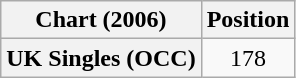<table class="wikitable plainrowheaders" style="text-align:center">
<tr>
<th scope="col">Chart (2006)</th>
<th scope="col">Position</th>
</tr>
<tr>
<th scope="row">UK Singles (OCC)</th>
<td>178</td>
</tr>
</table>
